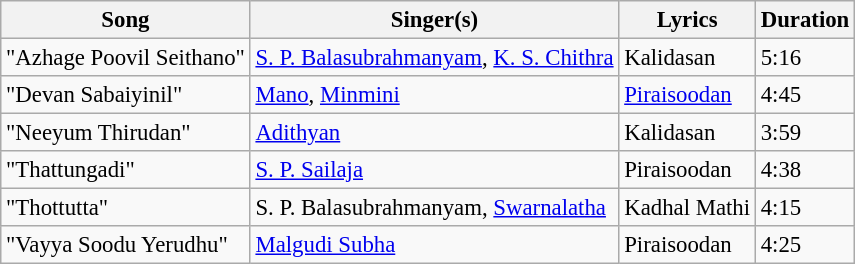<table class="wikitable" style="font-size:95%;">
<tr>
<th>Song</th>
<th>Singer(s)</th>
<th>Lyrics</th>
<th>Duration</th>
</tr>
<tr>
<td>"Azhage Poovil Seithano"</td>
<td><a href='#'>S. P. Balasubrahmanyam</a>, <a href='#'>K. S. Chithra</a></td>
<td>Kalidasan</td>
<td>5:16</td>
</tr>
<tr>
<td>"Devan Sabaiyinil"</td>
<td><a href='#'>Mano</a>, <a href='#'>Minmini</a></td>
<td><a href='#'>Piraisoodan</a></td>
<td>4:45</td>
</tr>
<tr>
<td>"Neeyum Thirudan"</td>
<td><a href='#'>Adithyan</a></td>
<td>Kalidasan</td>
<td>3:59</td>
</tr>
<tr>
<td>"Thattungadi"</td>
<td><a href='#'>S. P. Sailaja</a></td>
<td>Piraisoodan</td>
<td>4:38</td>
</tr>
<tr>
<td>"Thottutta"</td>
<td>S. P. Balasubrahmanyam, <a href='#'>Swarnalatha</a></td>
<td>Kadhal Mathi</td>
<td>4:15</td>
</tr>
<tr>
<td>"Vayya Soodu Yerudhu"</td>
<td><a href='#'>Malgudi Subha</a></td>
<td>Piraisoodan</td>
<td>4:25</td>
</tr>
</table>
